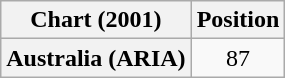<table class="wikitable plainrowheaders" style="text-align:center">
<tr>
<th scope="col">Chart (2001)</th>
<th scope="col">Position</th>
</tr>
<tr>
<th scope="row">Australia (ARIA)</th>
<td>87</td>
</tr>
</table>
